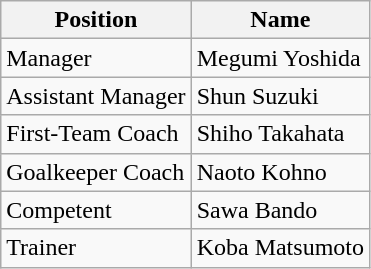<table class="wikitable">
<tr>
<th>Position</th>
<th>Name</th>
</tr>
<tr>
<td>Manager</td>
<td> Megumi Yoshida</td>
</tr>
<tr>
<td>Assistant Manager</td>
<td> Shun Suzuki</td>
</tr>
<tr>
<td>First-Team Coach</td>
<td> Shiho Takahata</td>
</tr>
<tr>
<td>Goalkeeper Coach</td>
<td> Naoto Kohno</td>
</tr>
<tr>
<td>Competent</td>
<td> Sawa Bando</td>
</tr>
<tr>
<td>Trainer</td>
<td> Koba Matsumoto</td>
</tr>
</table>
